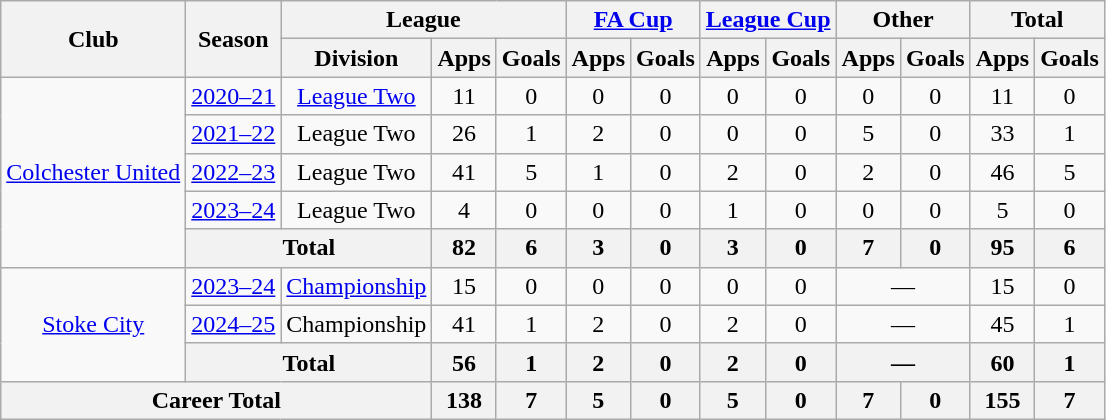<table class=wikitable style=text-align:center>
<tr>
<th rowspan=2>Club</th>
<th rowspan=2>Season</th>
<th colspan=3>League</th>
<th colspan=2><a href='#'>FA Cup</a></th>
<th colspan=2><a href='#'>League Cup</a></th>
<th colspan=2>Other</th>
<th colspan=2>Total</th>
</tr>
<tr>
<th>Division</th>
<th>Apps</th>
<th>Goals</th>
<th>Apps</th>
<th>Goals</th>
<th>Apps</th>
<th>Goals</th>
<th>Apps</th>
<th>Goals</th>
<th>Apps</th>
<th>Goals</th>
</tr>
<tr>
<td rowspan=5><a href='#'>Colchester United</a></td>
<td><a href='#'>2020–21</a></td>
<td><a href='#'>League Two</a></td>
<td>11</td>
<td>0</td>
<td>0</td>
<td>0</td>
<td>0</td>
<td>0</td>
<td>0</td>
<td>0</td>
<td>11</td>
<td>0</td>
</tr>
<tr>
<td><a href='#'>2021–22</a></td>
<td>League Two</td>
<td>26</td>
<td>1</td>
<td>2</td>
<td>0</td>
<td>0</td>
<td>0</td>
<td>5</td>
<td>0</td>
<td>33</td>
<td>1</td>
</tr>
<tr>
<td><a href='#'>2022–23</a></td>
<td>League Two</td>
<td>41</td>
<td>5</td>
<td>1</td>
<td>0</td>
<td>2</td>
<td>0</td>
<td>2</td>
<td>0</td>
<td>46</td>
<td>5</td>
</tr>
<tr>
<td><a href='#'>2023–24</a></td>
<td>League Two</td>
<td>4</td>
<td>0</td>
<td>0</td>
<td>0</td>
<td>1</td>
<td>0</td>
<td>0</td>
<td>0</td>
<td>5</td>
<td>0</td>
</tr>
<tr>
<th colspan="2">Total</th>
<th>82</th>
<th>6</th>
<th>3</th>
<th>0</th>
<th>3</th>
<th>0</th>
<th>7</th>
<th>0</th>
<th>95</th>
<th>6</th>
</tr>
<tr>
<td rowspan=3><a href='#'>Stoke City</a></td>
<td><a href='#'>2023–24</a></td>
<td><a href='#'>Championship</a></td>
<td>15</td>
<td>0</td>
<td>0</td>
<td>0</td>
<td>0</td>
<td>0</td>
<td colspan="2">—</td>
<td>15</td>
<td>0</td>
</tr>
<tr>
<td><a href='#'>2024–25</a></td>
<td>Championship</td>
<td>41</td>
<td>1</td>
<td>2</td>
<td>0</td>
<td>2</td>
<td>0</td>
<td colspan="2">—</td>
<td>45</td>
<td>1</td>
</tr>
<tr>
<th colspan="2">Total</th>
<th>56</th>
<th>1</th>
<th>2</th>
<th>0</th>
<th>2</th>
<th>0</th>
<th colspan="2">—</th>
<th>60</th>
<th>1</th>
</tr>
<tr>
<th colspan="3">Career Total</th>
<th>138</th>
<th>7</th>
<th>5</th>
<th>0</th>
<th>5</th>
<th>0</th>
<th>7</th>
<th>0</th>
<th>155</th>
<th>7</th>
</tr>
</table>
